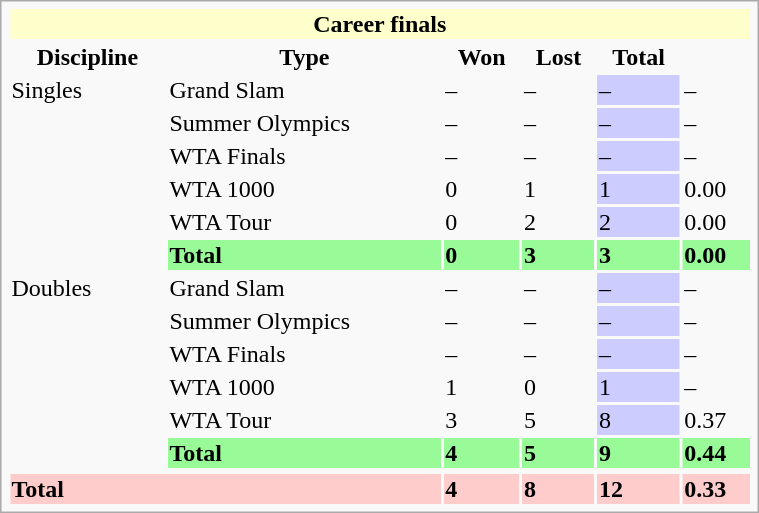<table class="infobox vcard vevent nowrap" width=40%>
<tr bgcolor=ffffcc>
<th colspan=6>Career finals</th>
</tr>
<tr>
<th>Discipline</th>
<th>Type</th>
<th>Won</th>
<th>Lost</th>
<th>Total</th>
<th></th>
</tr>
<tr>
<td rowspan=6>Singles</td>
<td>Grand Slam</td>
<td>–</td>
<td>–</td>
<td bgcolor="CCCCFF">–</td>
<td>–</td>
</tr>
<tr>
<td>Summer Olympics</td>
<td>–</td>
<td>–</td>
<td bgcolor="CCCCFF">–</td>
<td>–</td>
</tr>
<tr>
<td>WTA Finals</td>
<td>–</td>
<td>–</td>
<td bgcolor=CCCCFF>–</td>
<td>–</td>
</tr>
<tr>
<td>WTA 1000</td>
<td>0</td>
<td>1</td>
<td bgcolor="CCCCFF">1</td>
<td>0.00</td>
</tr>
<tr>
<td>WTA Tour</td>
<td>0</td>
<td>2</td>
<td bgcolor=CCCCFF>2</td>
<td>0.00</td>
</tr>
<tr bgcolor=98FB98>
<td><strong>Total</strong></td>
<td><strong>0</strong></td>
<td><strong>3</strong></td>
<td><strong>3</strong></td>
<td><strong>0.00</strong></td>
</tr>
<tr>
<td rowspan=6>Doubles</td>
<td>Grand Slam</td>
<td>–</td>
<td>–</td>
<td bgcolor=CCCCFF>–</td>
<td>–</td>
</tr>
<tr>
<td>Summer Olympics</td>
<td>–</td>
<td>–</td>
<td bgcolor=CCCCFF>–</td>
<td>–</td>
</tr>
<tr>
<td>WTA Finals</td>
<td>–</td>
<td>–</td>
<td bgcolor=CCCCFF>–</td>
<td>–</td>
</tr>
<tr>
<td>WTA 1000</td>
<td>1</td>
<td>0</td>
<td bgcolor=CCCCFF>1</td>
<td>–</td>
</tr>
<tr>
<td>WTA Tour</td>
<td>3</td>
<td>5</td>
<td bgcolor=CCCCFF>8</td>
<td>0.37</td>
</tr>
<tr bgcolor=98FB98>
<td><strong>Total</strong></td>
<td><strong>4</strong></td>
<td><strong>5</strong></td>
<td><strong>9</strong></td>
<td><strong>0.44</strong></td>
</tr>
<tr>
</tr>
<tr bgcolor=FFCCCC>
<td colspan=2><strong>Total</strong></td>
<td><strong>4</strong></td>
<td><strong>8</strong></td>
<td><strong>12</strong></td>
<td><strong>0.33</strong></td>
</tr>
</table>
